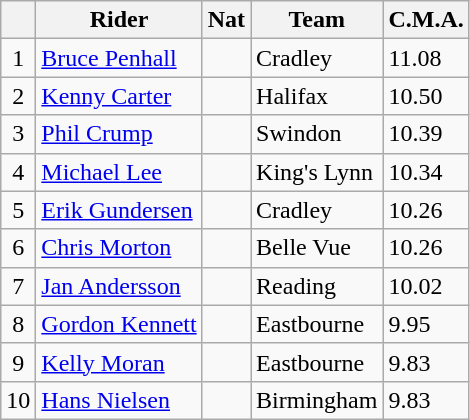<table class=wikitable>
<tr>
<th></th>
<th>Rider</th>
<th>Nat</th>
<th>Team</th>
<th>C.M.A.</th>
</tr>
<tr>
<td align="center">1</td>
<td><a href='#'>Bruce Penhall</a></td>
<td></td>
<td>Cradley</td>
<td>11.08</td>
</tr>
<tr>
<td align="center">2</td>
<td><a href='#'>Kenny Carter</a></td>
<td></td>
<td>Halifax</td>
<td>10.50</td>
</tr>
<tr>
<td align="center">3</td>
<td><a href='#'>Phil Crump</a></td>
<td></td>
<td>Swindon</td>
<td>10.39</td>
</tr>
<tr>
<td align="center">4</td>
<td><a href='#'>Michael Lee</a></td>
<td></td>
<td>King's Lynn</td>
<td>10.34</td>
</tr>
<tr>
<td align="center">5</td>
<td><a href='#'>Erik Gundersen</a></td>
<td></td>
<td>Cradley</td>
<td>10.26</td>
</tr>
<tr>
<td align="center">6</td>
<td><a href='#'>Chris Morton</a></td>
<td></td>
<td>Belle Vue</td>
<td>10.26</td>
</tr>
<tr>
<td align="center">7</td>
<td><a href='#'>Jan Andersson</a></td>
<td></td>
<td>Reading</td>
<td>10.02</td>
</tr>
<tr>
<td align="center">8</td>
<td><a href='#'>Gordon Kennett</a></td>
<td></td>
<td>Eastbourne</td>
<td>9.95</td>
</tr>
<tr>
<td align="center">9</td>
<td><a href='#'>Kelly Moran</a></td>
<td></td>
<td>Eastbourne</td>
<td>9.83</td>
</tr>
<tr>
<td align="center">10</td>
<td><a href='#'>Hans Nielsen</a></td>
<td></td>
<td>Birmingham</td>
<td>9.83</td>
</tr>
</table>
